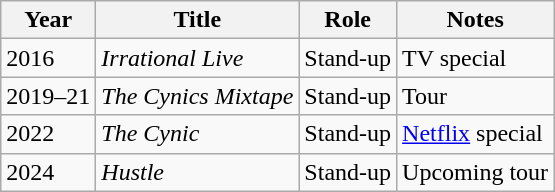<table class="wikitable">
<tr>
<th>Year</th>
<th>Title</th>
<th>Role</th>
<th>Notes</th>
</tr>
<tr>
<td>2016</td>
<td><em>Irrational Live</em></td>
<td>Stand-up</td>
<td>TV special</td>
</tr>
<tr>
<td>2019–21</td>
<td><em>The Cynics Mixtape</em></td>
<td>Stand-up</td>
<td>Tour</td>
</tr>
<tr>
<td>2022</td>
<td><em>The Cynic</em></td>
<td>Stand-up</td>
<td><a href='#'>Netflix</a> special</td>
</tr>
<tr>
<td>2024</td>
<td><em>Hustle</em></td>
<td>Stand-up</td>
<td>Upcoming tour</td>
</tr>
</table>
